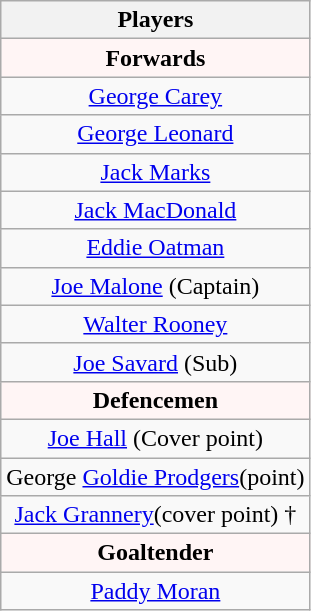<table class="wikitable" style="text-align:center;">
<tr>
<th>Players</th>
</tr>
<tr style="font-weight:bold; background-color:#FFF5F5;">
<td colspan="1" align="center"><strong>Forwards</strong></td>
</tr>
<tr>
<td><a href='#'>George Carey</a></td>
</tr>
<tr>
<td><a href='#'>George Leonard</a></td>
</tr>
<tr>
<td><a href='#'>Jack Marks</a></td>
</tr>
<tr>
<td><a href='#'>Jack MacDonald</a></td>
</tr>
<tr>
<td><a href='#'>Eddie Oatman</a></td>
</tr>
<tr>
<td><a href='#'>Joe Malone</a> (Captain)</td>
</tr>
<tr>
<td><a href='#'>Walter Rooney</a></td>
</tr>
<tr>
<td><a href='#'>Joe Savard</a> (Sub)</td>
</tr>
<tr style="font-weight:bold; background-color:#FFF5F5;">
<td colspan="1" align="center"><strong>Defencemen</strong></td>
</tr>
<tr>
<td><a href='#'>Joe Hall</a> (Cover point)</td>
</tr>
<tr>
<td>George <a href='#'>Goldie Prodgers</a>(point)</td>
</tr>
<tr>
<td><a href='#'>Jack Grannery</a>(cover point) †</td>
</tr>
<tr style="font-weight:bold; background-color:#FFF5F5;">
<td colspan="1" align="center"><strong>Goaltender</strong></td>
</tr>
<tr>
<td><a href='#'>Paddy Moran</a></td>
</tr>
</table>
